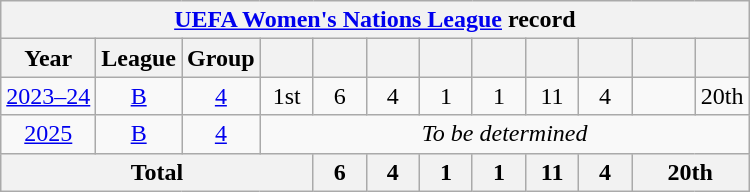<table class="wikitable" style="text-align: center;">
<tr>
<th colspan=13><a href='#'>UEFA Women's Nations League</a> record</th>
</tr>
<tr>
<th>Year</th>
<th>League</th>
<th>Group</th>
<th width=28></th>
<th width=28></th>
<th width=28></th>
<th width=28></th>
<th width=28></th>
<th width=28></th>
<th width=28></th>
<th width=35></th>
<th width=28></th>
</tr>
<tr>
<td><a href='#'>2023–24</a></td>
<td><a href='#'>B</a></td>
<td><a href='#'>4</a></td>
<td>1st</td>
<td>6</td>
<td>4</td>
<td>1</td>
<td>1</td>
<td>11</td>
<td>4</td>
<td></td>
<td>20th</td>
</tr>
<tr>
<td><a href='#'>2025</a></td>
<td><a href='#'>B</a></td>
<td><a href='#'>4</a></td>
<td colspan=9><em>To be determined</em></td>
</tr>
<tr>
<th colspan=4>Total</th>
<th>6</th>
<th>4</th>
<th>1</th>
<th>1</th>
<th>11</th>
<th>4</th>
<th colspan=2>20th</th>
</tr>
</table>
